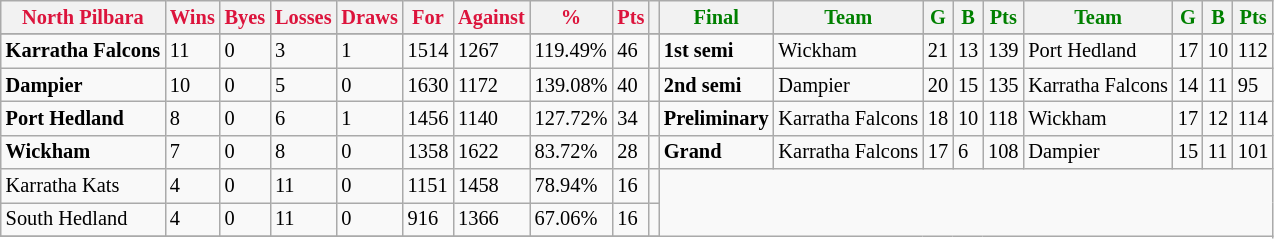<table style="font-size: 85%; text-align: left;" class="wikitable">
<tr>
<th style="color:crimson">North Pilbara</th>
<th style="color:crimson">Wins</th>
<th style="color:crimson">Byes</th>
<th style="color:crimson">Losses</th>
<th style="color:crimson">Draws</th>
<th style="color:crimson">For</th>
<th style="color:crimson">Against</th>
<th style="color:crimson">%</th>
<th style="color:crimson">Pts</th>
<th></th>
<th style="color:green">Final</th>
<th style="color:green">Team</th>
<th style="color:green">G</th>
<th style="color:green">B</th>
<th style="color:green">Pts</th>
<th style="color:green">Team</th>
<th style="color:green">G</th>
<th style="color:green">B</th>
<th style="color:green">Pts</th>
</tr>
<tr>
</tr>
<tr>
</tr>
<tr>
<td><strong>	Karratha Falcons	</strong></td>
<td>11</td>
<td>0</td>
<td>3</td>
<td>1</td>
<td>1514</td>
<td>1267</td>
<td>119.49%</td>
<td>46</td>
<td></td>
<td><strong>1st semi</strong></td>
<td>Wickham</td>
<td>21</td>
<td>13</td>
<td>139</td>
<td>Port Hedland</td>
<td>17</td>
<td>10</td>
<td>112</td>
</tr>
<tr>
<td><strong>	Dampier	</strong></td>
<td>10</td>
<td>0</td>
<td>5</td>
<td>0</td>
<td>1630</td>
<td>1172</td>
<td>139.08%</td>
<td>40</td>
<td></td>
<td><strong>2nd semi</strong></td>
<td>Dampier</td>
<td>20</td>
<td>15</td>
<td>135</td>
<td>Karratha Falcons</td>
<td>14</td>
<td>11</td>
<td>95</td>
</tr>
<tr>
<td><strong>	Port Hedland	</strong></td>
<td>8</td>
<td>0</td>
<td>6</td>
<td>1</td>
<td>1456</td>
<td>1140</td>
<td>127.72%</td>
<td>34</td>
<td></td>
<td><strong>Preliminary</strong></td>
<td>Karratha Falcons</td>
<td>18</td>
<td>10</td>
<td>118</td>
<td>Wickham</td>
<td>17</td>
<td>12</td>
<td>114</td>
</tr>
<tr>
<td><strong>	Wickham	</strong></td>
<td>7</td>
<td>0</td>
<td>8</td>
<td>0</td>
<td>1358</td>
<td>1622</td>
<td>83.72%</td>
<td>28</td>
<td></td>
<td><strong>Grand</strong></td>
<td>Karratha Falcons</td>
<td>17</td>
<td>6</td>
<td>108</td>
<td>Dampier</td>
<td>15</td>
<td>11</td>
<td>101</td>
</tr>
<tr>
<td>Karratha Kats</td>
<td>4</td>
<td>0</td>
<td>11</td>
<td>0</td>
<td>1151</td>
<td>1458</td>
<td>78.94%</td>
<td>16</td>
<td></td>
</tr>
<tr>
<td>South Hedland</td>
<td>4</td>
<td>0</td>
<td>11</td>
<td>0</td>
<td>916</td>
<td>1366</td>
<td>67.06%</td>
<td>16</td>
<td></td>
</tr>
<tr>
</tr>
</table>
